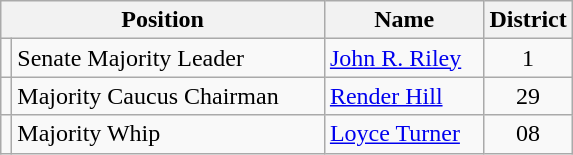<table class="wikitable">
<tr>
<th colspan=2 align=center>Position</th>
<th width="099" align=center>Name</th>
<th align=center>District</th>
</tr>
<tr>
<td></td>
<td width="201">Senate Majority Leader</td>
<td><a href='#'>John R. Riley</a></td>
<td align=center>1</td>
</tr>
<tr>
<td></td>
<td>Majority Caucus Chairman</td>
<td><a href='#'>Render Hill</a></td>
<td align=center>29</td>
</tr>
<tr>
<td></td>
<td>Majority Whip</td>
<td><a href='#'>Loyce Turner</a></td>
<td align=center>08</td>
</tr>
</table>
